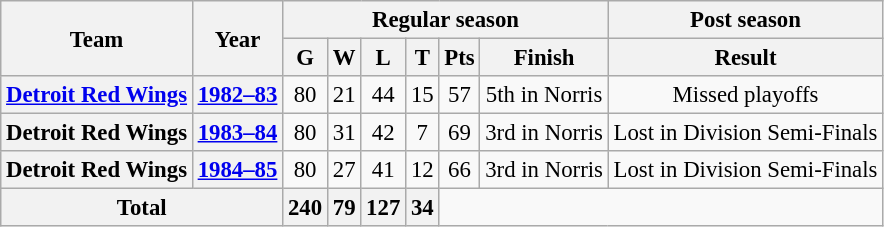<table class="wikitable" style="font-size: 95%; text-align:center;">
<tr>
<th rowspan="2">Team</th>
<th rowspan="2">Year</th>
<th colspan="6">Regular season</th>
<th colspan="1">Post season</th>
</tr>
<tr>
<th>G</th>
<th>W</th>
<th>L</th>
<th>T</th>
<th>Pts</th>
<th>Finish</th>
<th>Result</th>
</tr>
<tr>
<th><a href='#'>Detroit Red Wings</a></th>
<th><a href='#'>1982–83</a></th>
<td>80</td>
<td>21</td>
<td>44</td>
<td>15</td>
<td>57</td>
<td>5th in Norris</td>
<td>Missed playoffs</td>
</tr>
<tr>
<th>Detroit Red Wings</th>
<th><a href='#'>1983–84</a></th>
<td>80</td>
<td>31</td>
<td>42</td>
<td>7</td>
<td>69</td>
<td>3rd in Norris</td>
<td>Lost in Division Semi-Finals</td>
</tr>
<tr>
<th>Detroit Red Wings</th>
<th><a href='#'>1984–85</a></th>
<td>80</td>
<td>27</td>
<td>41</td>
<td>12</td>
<td>66</td>
<td>3rd in Norris</td>
<td>Lost in Division Semi-Finals</td>
</tr>
<tr>
<th colspan="2">Total</th>
<th>240</th>
<th>79</th>
<th>127</th>
<th>34</th>
</tr>
</table>
